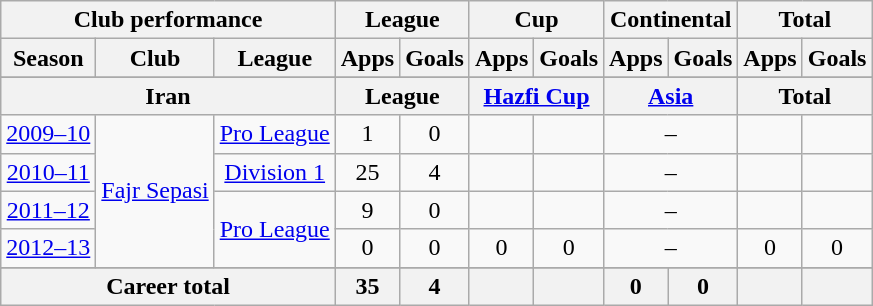<table class="wikitable" style="text-align:center">
<tr>
<th colspan=3>Club performance</th>
<th colspan=2>League</th>
<th colspan=2>Cup</th>
<th colspan=2>Continental</th>
<th colspan=2>Total</th>
</tr>
<tr>
<th>Season</th>
<th>Club</th>
<th>League</th>
<th>Apps</th>
<th>Goals</th>
<th>Apps</th>
<th>Goals</th>
<th>Apps</th>
<th>Goals</th>
<th>Apps</th>
<th>Goals</th>
</tr>
<tr>
</tr>
<tr>
<th colspan=3>Iran</th>
<th colspan=2>League</th>
<th colspan=2><a href='#'>Hazfi Cup</a></th>
<th colspan=2><a href='#'>Asia</a></th>
<th colspan=2>Total</th>
</tr>
<tr>
<td><a href='#'>2009–10</a></td>
<td rowspan="4"><a href='#'>Fajr Sepasi</a></td>
<td><a href='#'>Pro League</a></td>
<td>1</td>
<td>0</td>
<td></td>
<td></td>
<td colspan="2">–</td>
<td></td>
<td></td>
</tr>
<tr>
<td><a href='#'>2010–11</a></td>
<td><a href='#'>Division 1</a></td>
<td>25</td>
<td>4</td>
<td></td>
<td></td>
<td colspan="2">–</td>
<td></td>
<td></td>
</tr>
<tr>
<td><a href='#'>2011–12</a></td>
<td rowspan="2"><a href='#'>Pro League</a></td>
<td>9</td>
<td>0</td>
<td></td>
<td></td>
<td colspan="2">–</td>
<td></td>
<td></td>
</tr>
<tr>
<td><a href='#'>2012–13</a></td>
<td>0</td>
<td>0</td>
<td>0</td>
<td>0</td>
<td colspan="2">–</td>
<td>0</td>
<td>0</td>
</tr>
<tr>
</tr>
<tr>
<th colspan=3>Career total</th>
<th>35</th>
<th>4</th>
<th></th>
<th></th>
<th>0</th>
<th>0</th>
<th></th>
<th></th>
</tr>
</table>
